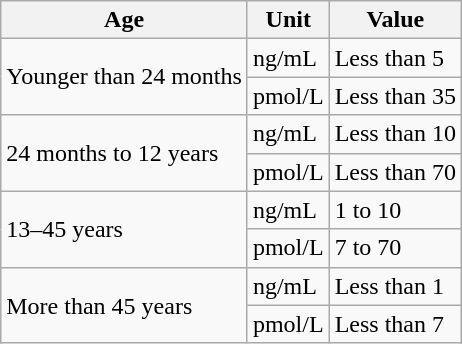<table class="wikitable">
<tr>
<th>Age</th>
<th>Unit</th>
<th>Value</th>
</tr>
<tr>
<td rowspan=2>Younger than 24 months</td>
<td>ng/mL</td>
<td>Less than 5</td>
</tr>
<tr>
<td>pmol/L</td>
<td>Less than 35</td>
</tr>
<tr>
<td rowspan=2>24 months to 12 years</td>
<td>ng/mL</td>
<td>Less than 10</td>
</tr>
<tr>
<td>pmol/L</td>
<td>Less than 70</td>
</tr>
<tr>
<td rowspan=2>13–45 years</td>
<td>ng/mL</td>
<td>1 to 10</td>
</tr>
<tr>
<td>pmol/L</td>
<td>7 to 70</td>
</tr>
<tr>
<td rowspan=2>More than 45 years</td>
<td>ng/mL</td>
<td>Less than 1</td>
</tr>
<tr>
<td>pmol/L</td>
<td>Less than 7</td>
</tr>
</table>
